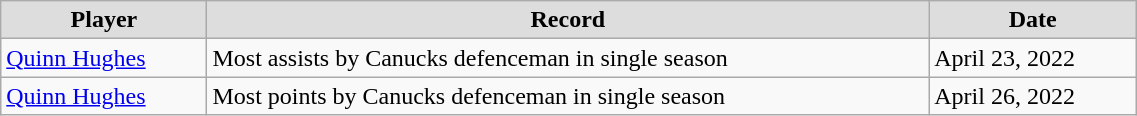<table class="wikitable" style="width:60%;">
<tr style="text-align:center; background:#ddd;">
<td><strong>Player</strong></td>
<td><strong>Record</strong></td>
<td><strong>Date</strong></td>
</tr>
<tr>
<td><a href='#'>Quinn Hughes</a></td>
<td>Most assists by Canucks defenceman in single season</td>
<td>April 23, 2022</td>
</tr>
<tr>
<td><a href='#'>Quinn Hughes</a></td>
<td>Most points by Canucks defenceman in single season</td>
<td>April 26, 2022</td>
</tr>
</table>
